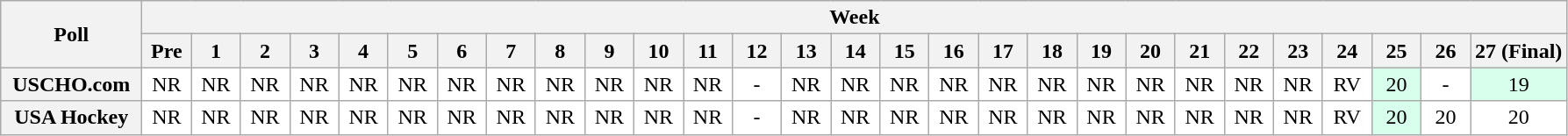<table class="wikitable" style="white-space:nowrap;">
<tr>
<th scope="col" width="100" rowspan="2">Poll</th>
<th colspan="28">Week</th>
</tr>
<tr>
<th scope="col" width="30">Pre</th>
<th scope="col" width="30">1</th>
<th scope="col" width="30">2</th>
<th scope="col" width="30">3</th>
<th scope="col" width="30">4</th>
<th scope="col" width="30">5</th>
<th scope="col" width="30">6</th>
<th scope="col" width="30">7</th>
<th scope="col" width="30">8</th>
<th scope="col" width="30">9</th>
<th scope="col" width="30">10</th>
<th scope="col" width="30">11</th>
<th scope="col" width="30">12</th>
<th scope="col" width="30">13</th>
<th scope="col" width="30">14</th>
<th scope="col" width="30">15</th>
<th scope="col" width="30">16</th>
<th scope="col" width="30">17</th>
<th scope="col" width="30">18</th>
<th scope="col" width="30">19</th>
<th scope="col" width="30">20</th>
<th scope="col" width="30">21</th>
<th scope="col" width="30">22</th>
<th scope="col" width="30">23</th>
<th scope="col" width="30">24</th>
<th scope="col" width="30">25</th>
<th scope="col" width="30">26</th>
<th scope="col" width="30">27 (Final)</th>
</tr>
<tr style="text-align:center;">
<th>USCHO.com</th>
<td bgcolor=FFFFFF>NR</td>
<td bgcolor=FFFFFF>NR</td>
<td bgcolor=FFFFFF>NR</td>
<td bgcolor=FFFFFF>NR</td>
<td bgcolor=FFFFFF>NR</td>
<td bgcolor=FFFFFF>NR</td>
<td bgcolor=FFFFFF>NR</td>
<td bgcolor=FFFFFF>NR</td>
<td bgcolor=FFFFFF>NR</td>
<td bgcolor=FFFFFF>NR</td>
<td bgcolor=FFFFFF>NR</td>
<td bgcolor=FFFFFF>NR</td>
<td bgcolor=FFFFFF>-</td>
<td bgcolor=FFFFFF>NR</td>
<td bgcolor=FFFFFF>NR</td>
<td bgcolor=FFFFFF>NR</td>
<td bgcolor=FFFFFF>NR</td>
<td bgcolor=FFFFFF>NR</td>
<td bgcolor=FFFFFF>NR</td>
<td bgcolor=FFFFFF>NR</td>
<td bgcolor=FFFFFF>NR</td>
<td bgcolor=FFFFFF>NR</td>
<td bgcolor=FFFFFF>NR</td>
<td bgcolor=FFFFFF>NR</td>
<td bgcolor=FFFFFF>RV</td>
<td bgcolor=D8FFEB>20</td>
<td bgcolor=FFFFFF>-</td>
<td bgcolor=D8FFEB>19</td>
</tr>
<tr style="text-align:center;">
<th>USA Hockey</th>
<td bgcolor=FFFFFF>NR</td>
<td bgcolor=FFFFFF>NR</td>
<td bgcolor=FFFFFF>NR</td>
<td bgcolor=FFFFFF>NR</td>
<td bgcolor=FFFFFF>NR</td>
<td bgcolor=FFFFFF>NR</td>
<td bgcolor=FFFFFF>NR</td>
<td bgcolor=FFFFFF>NR</td>
<td bgcolor=FFFFFF>NR</td>
<td bgcolor=FFFFFF>NR</td>
<td bgcolor=FFFFFF>NR</td>
<td bgcolor=FFFFFF>NR</td>
<td bgcolor=FFFFFF>-</td>
<td bgcolor=FFFFFF>NR</td>
<td bgcolor=FFFFFF>NR</td>
<td bgcolor=FFFFFF>NR</td>
<td bgcolor=FFFFFF>NR</td>
<td bgcolor=FFFFFF>NR</td>
<td bgcolor=FFFFFF>NR</td>
<td bgcolor=FFFFFF>NR</td>
<td bgcolor=FFFFFF>NR</td>
<td bgcolor=FFFFFF>NR</td>
<td bgcolor=FFFFFF>NR</td>
<td bgcolor=FFFFFF>NR</td>
<td bgcolor=FFFFFF>RV</td>
<td bgcolor=D8FFEB>20</td>
<td bgcolor=FFFFFF>20</td>
<td bgcolor=FFFFFF>20</td>
</tr>
</table>
